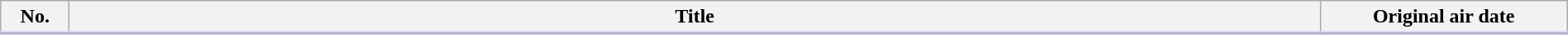<table class="wikitable" style="width:100%; margin:auto; background:#FFF;">
<tr style="border-bottom: 3px solid #CCF;">
<th style="width:3em;">No.</th>
<th>Title</th>
<th style="width:12em;">Original air date</th>
</tr>
<tr>
</tr>
</table>
